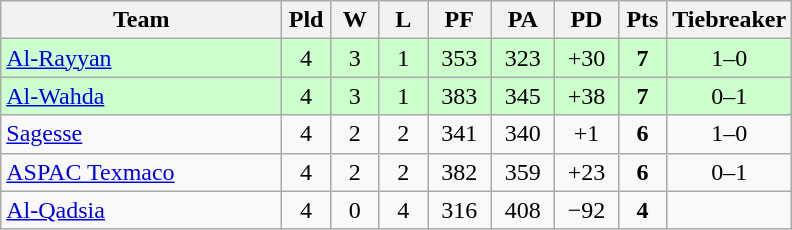<table class="wikitable" style="text-align:center;">
<tr>
<th width=180>Team</th>
<th width=25>Pld</th>
<th width=25>W</th>
<th width=25>L</th>
<th width=35>PF</th>
<th width=35>PA</th>
<th width=35>PD</th>
<th width=25>Pts</th>
<th width=50>Tiebreaker</th>
</tr>
<tr bgcolor="#ccffcc">
<td align="left"> <a href='#'>Al-Rayyan</a></td>
<td>4</td>
<td>3</td>
<td>1</td>
<td>353</td>
<td>323</td>
<td>+30</td>
<td><strong>7</strong></td>
<td>1–0</td>
</tr>
<tr bgcolor="#ccffcc">
<td align="left"> <a href='#'>Al-Wahda</a></td>
<td>4</td>
<td>3</td>
<td>1</td>
<td>383</td>
<td>345</td>
<td>+38</td>
<td><strong>7</strong></td>
<td>0–1</td>
</tr>
<tr>
<td align="left"> <a href='#'>Sagesse</a></td>
<td>4</td>
<td>2</td>
<td>2</td>
<td>341</td>
<td>340</td>
<td>+1</td>
<td><strong>6</strong></td>
<td>1–0</td>
</tr>
<tr>
<td align="left"> <a href='#'>ASPAC Texmaco</a></td>
<td>4</td>
<td>2</td>
<td>2</td>
<td>382</td>
<td>359</td>
<td>+23</td>
<td><strong>6</strong></td>
<td>0–1</td>
</tr>
<tr>
<td align="left"> <a href='#'>Al-Qadsia</a></td>
<td>4</td>
<td>0</td>
<td>4</td>
<td>316</td>
<td>408</td>
<td>−92</td>
<td><strong>4</strong></td>
<td></td>
</tr>
</table>
